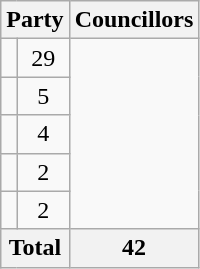<table class="wikitable">
<tr>
<th colspan=2>Party</th>
<th>Councillors</th>
</tr>
<tr>
<td></td>
<td align=center>29</td>
</tr>
<tr>
<td></td>
<td align=center>5</td>
</tr>
<tr>
<td></td>
<td align=center>4</td>
</tr>
<tr>
<td></td>
<td align=center>2</td>
</tr>
<tr>
<td></td>
<td align=center>2</td>
</tr>
<tr>
<th colspan=2>Total</th>
<th align=center>42</th>
</tr>
</table>
